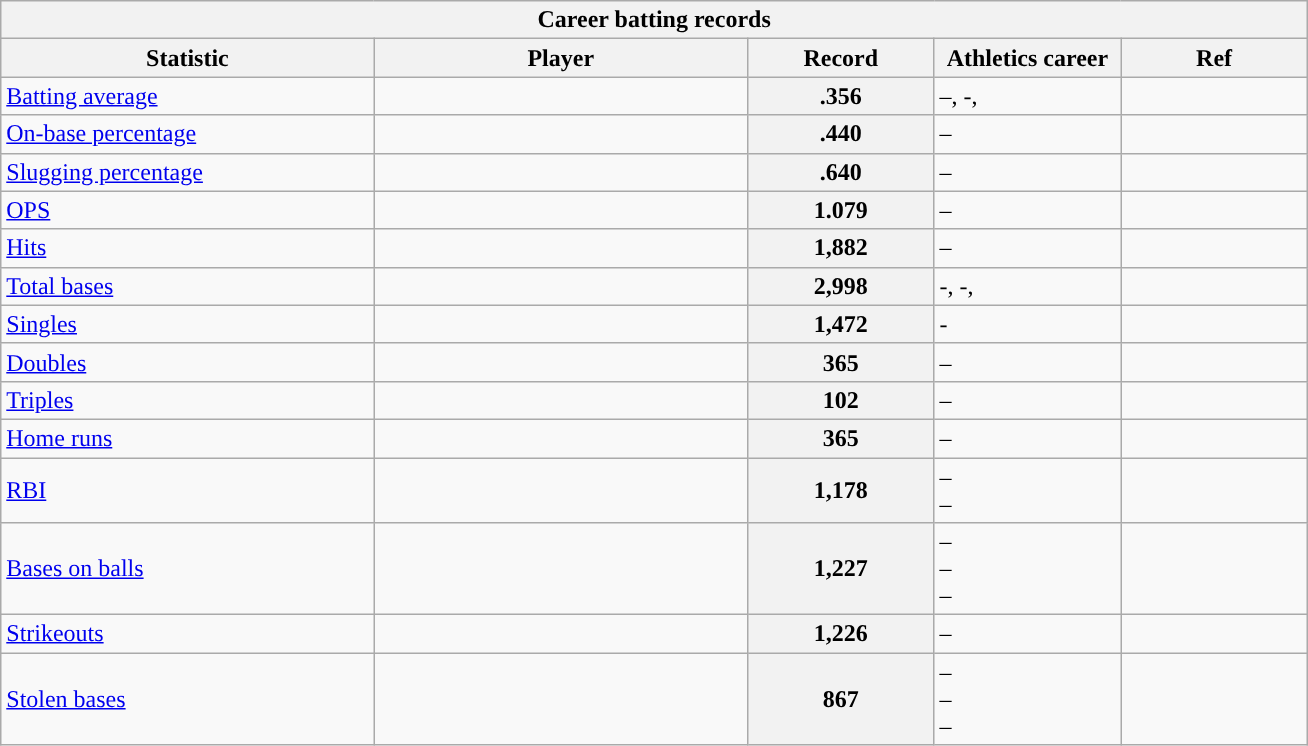<table class="wikitable" width="69%">
<tr>
<th colspan=5>Career batting records</th>
</tr>
<tr>
<th scope="col" width=20%>Statistic</th>
<th scope="col" width=20%>Player</th>
<th scope="col" width=10% class="unsortable">Record</th>
<th scope="col" width=10%>Athletics career</th>
<th scope="col" width=10% class="unsortable">Ref</th>
</tr>
<tr>
<td><a href='#'>Batting average</a></td>
<td></td>
<th scope="row">.356</th>
<td>–, -, </td>
<td></td>
</tr>
<tr>
<td><a href='#'>On-base percentage</a></td>
<td></td>
<th scope="row">.440</th>
<td>–</td>
<td></td>
</tr>
<tr>
<td><a href='#'>Slugging percentage</a></td>
<td></td>
<th scope="row">.640</th>
<td>–</td>
<td></td>
</tr>
<tr>
<td><a href='#'>OPS</a></td>
<td></td>
<th scope="row">1.079</th>
<td>–</td>
<td></td>
</tr>
<tr>
<td><a href='#'>Hits</a></td>
<td></td>
<th scope="row">1,882</th>
<td>–</td>
<td></td>
</tr>
<tr>
<td><a href='#'>Total bases</a></td>
<td></td>
<th scope="row">2,998</th>
<td>-, -, </td>
<td></td>
</tr>
<tr>
<td><a href='#'>Singles</a></td>
<td></td>
<th scope="row">1,472</th>
<td>-</td>
<td></td>
</tr>
<tr>
<td><a href='#'>Doubles</a></td>
<td></td>
<th scope="row">365</th>
<td>–</td>
<td></td>
</tr>
<tr>
<td><a href='#'>Triples</a></td>
<td></td>
<th scope="row">102</th>
<td>–</td>
<td></td>
</tr>
<tr>
<td><a href='#'>Home runs</a></td>
<td></td>
<th scope="row">365</th>
<td>–</td>
<td></td>
</tr>
<tr>
<td><a href='#'>RBI</a></td>
<td></td>
<th scope="row">1,178</th>
<td>–<br>– <br></td>
<td></td>
</tr>
<tr>
<td><a href='#'>Bases on balls</a></td>
<td></td>
<th scope="row">1,227</th>
<td>–<br>–<br>–<br></td>
<td></td>
</tr>
<tr>
<td><a href='#'>Strikeouts</a></td>
<td></td>
<th scope="row">1,226</th>
<td>–<br></td>
<td></td>
</tr>
<tr>
<td><a href='#'>Stolen bases</a></td>
<td></td>
<th scope="row">867</th>
<td>–<br>–<br>–<br></td>
<td></td>
</tr>
</table>
